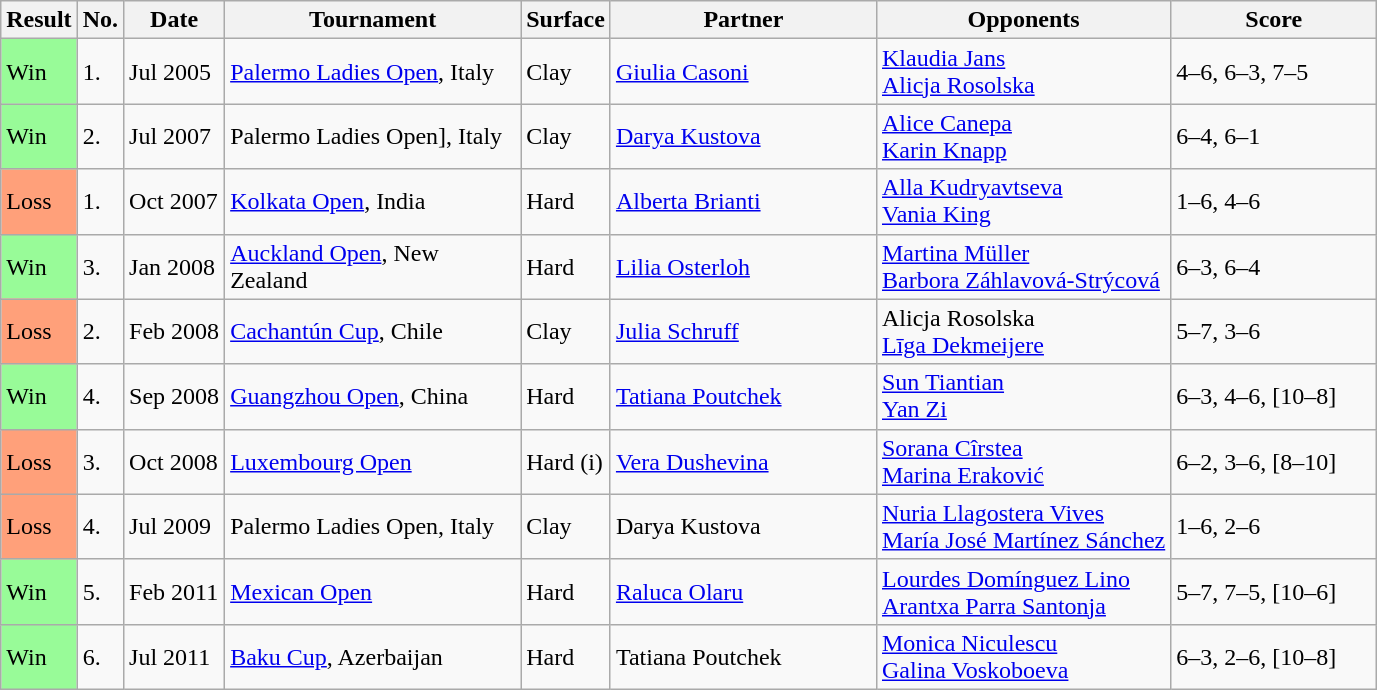<table class=wikitable>
<tr>
<th>Result</th>
<th>No.</th>
<th style="width:60px">Date</th>
<th width=190>Tournament</th>
<th>Surface</th>
<th width=170>Partner</th>
<th>Opponents</th>
<th width=130>Score</th>
</tr>
<tr>
<td style="background:#98fb98;">Win</td>
<td>1.</td>
<td>Jul 2005</td>
<td><a href='#'>Palermo Ladies Open</a>, Italy</td>
<td>Clay</td>
<td> <a href='#'>Giulia Casoni</a></td>
<td> <a href='#'>Klaudia Jans</a> <br>  <a href='#'>Alicja Rosolska</a></td>
<td>4–6, 6–3, 7–5</td>
</tr>
<tr>
<td style="background:#98fb98;">Win</td>
<td>2.</td>
<td>Jul 2007</td>
<td>Palermo Ladies Open], Italy</td>
<td>Clay</td>
<td> <a href='#'>Darya Kustova</a></td>
<td> <a href='#'>Alice Canepa</a> <br>  <a href='#'>Karin Knapp</a></td>
<td>6–4, 6–1</td>
</tr>
<tr>
<td style="background:#ffa07a;">Loss</td>
<td>1.</td>
<td>Oct 2007</td>
<td><a href='#'>Kolkata Open</a>, India</td>
<td>Hard</td>
<td> <a href='#'>Alberta Brianti</a></td>
<td> <a href='#'>Alla Kudryavtseva</a> <br>  <a href='#'>Vania King</a></td>
<td>1–6, 4–6</td>
</tr>
<tr>
<td style="background:#98fb98;">Win</td>
<td>3.</td>
<td>Jan 2008</td>
<td><a href='#'>Auckland Open</a>, New Zealand</td>
<td>Hard</td>
<td> <a href='#'>Lilia Osterloh</a></td>
<td> <a href='#'>Martina Müller</a> <br>  <a href='#'>Barbora Záhlavová-Strýcová</a></td>
<td>6–3, 6–4</td>
</tr>
<tr>
<td style="background:#ffa07a;">Loss</td>
<td>2.</td>
<td>Feb 2008</td>
<td><a href='#'>Cachantún Cup</a>, Chile</td>
<td>Clay</td>
<td> <a href='#'>Julia Schruff</a></td>
<td> Alicja Rosolska <br>  <a href='#'>Līga Dekmeijere</a></td>
<td>5–7, 3–6</td>
</tr>
<tr>
<td style="background:#98fb98;">Win</td>
<td>4.</td>
<td>Sep 2008</td>
<td><a href='#'>Guangzhou Open</a>, China</td>
<td>Hard</td>
<td> <a href='#'>Tatiana Poutchek</a></td>
<td> <a href='#'>Sun Tiantian</a> <br>  <a href='#'>Yan Zi</a></td>
<td>6–3, 4–6, [10–8]</td>
</tr>
<tr>
<td style="background:#ffa07a;">Loss</td>
<td>3.</td>
<td>Oct 2008</td>
<td><a href='#'>Luxembourg Open</a></td>
<td>Hard (i)</td>
<td> <a href='#'>Vera Dushevina</a></td>
<td> <a href='#'>Sorana Cîrstea</a> <br>  <a href='#'>Marina Eraković</a></td>
<td>6–2, 3–6, [8–10]</td>
</tr>
<tr>
<td style="background:#ffa07a;">Loss</td>
<td>4.</td>
<td>Jul 2009</td>
<td>Palermo Ladies Open, Italy</td>
<td>Clay</td>
<td> Darya Kustova</td>
<td> <a href='#'>Nuria Llagostera Vives</a> <br>  <a href='#'>María José Martínez Sánchez</a></td>
<td>1–6, 2–6</td>
</tr>
<tr>
<td style="background:#98fb98;">Win</td>
<td>5.</td>
<td>Feb 2011</td>
<td><a href='#'>Mexican Open</a></td>
<td>Hard</td>
<td> <a href='#'>Raluca Olaru</a></td>
<td> <a href='#'>Lourdes Domínguez Lino</a> <br>  <a href='#'>Arantxa Parra Santonja</a></td>
<td>5–7, 7–5, [10–6]</td>
</tr>
<tr>
<td style="background:#98fb98;">Win</td>
<td>6.</td>
<td>Jul 2011</td>
<td><a href='#'>Baku Cup</a>, Azerbaijan</td>
<td>Hard</td>
<td> Tatiana Poutchek</td>
<td> <a href='#'>Monica Niculescu</a> <br>  <a href='#'>Galina Voskoboeva</a></td>
<td>6–3, 2–6, [10–8]</td>
</tr>
</table>
